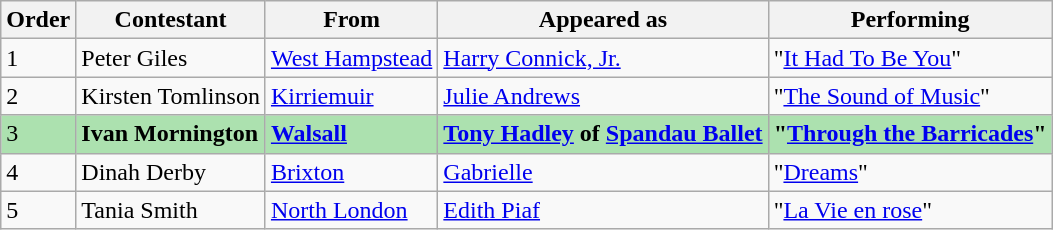<table class="wikitable">
<tr>
<th>Order</th>
<th>Contestant</th>
<th>From</th>
<th>Appeared as</th>
<th>Performing</th>
</tr>
<tr>
<td>1</td>
<td>Peter Giles</td>
<td><a href='#'>West Hampstead</a></td>
<td><a href='#'>Harry Connick, Jr.</a></td>
<td>"<a href='#'>It Had To Be You</a>"</td>
</tr>
<tr>
<td>2</td>
<td>Kirsten Tomlinson</td>
<td><a href='#'>Kirriemuir</a></td>
<td><a href='#'>Julie Andrews</a></td>
<td>"<a href='#'>The Sound of Music</a>"</td>
</tr>
<tr style="background:#ACE1AF;">
<td>3</td>
<td><strong>Ivan Mornington</strong></td>
<td><strong><a href='#'>Walsall</a></strong></td>
<td><strong><a href='#'>Tony Hadley</a> of <a href='#'>Spandau Ballet</a></strong></td>
<td><strong>"<a href='#'>Through the Barricades</a>"</strong></td>
</tr>
<tr>
<td>4</td>
<td>Dinah Derby</td>
<td><a href='#'>Brixton</a></td>
<td><a href='#'>Gabrielle</a></td>
<td>"<a href='#'>Dreams</a>"</td>
</tr>
<tr>
<td>5</td>
<td>Tania Smith</td>
<td><a href='#'>North London</a></td>
<td><a href='#'>Edith Piaf</a></td>
<td>"<a href='#'>La Vie en rose</a>"</td>
</tr>
</table>
